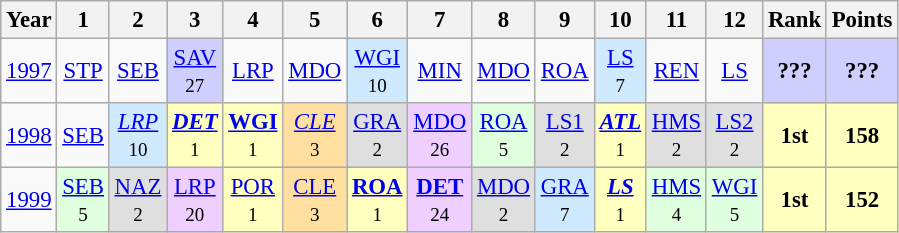<table class="wikitable" style="text-align:center; font-size:95%">
<tr>
<th>Year</th>
<th>1</th>
<th>2</th>
<th>3</th>
<th>4</th>
<th>5</th>
<th>6</th>
<th>7</th>
<th>8</th>
<th>9</th>
<th>10</th>
<th>11</th>
<th>12</th>
<th>Rank</th>
<th>Points</th>
</tr>
<tr>
<td><a href='#'>1997</a></td>
<td><a href='#'>STP</a><br></td>
<td><a href='#'>SEB</a><br></td>
<td style="background:#CFCFFF;"><a href='#'>SAV</a><br><small>27</small></td>
<td><a href='#'>LRP</a><br></td>
<td><a href='#'>MDO</a><br></td>
<td style="background:#CFEAFF;"><a href='#'>WGI</a><br><small>10</small></td>
<td><a href='#'>MIN</a><br></td>
<td><a href='#'>MDO</a><br></td>
<td><a href='#'>ROA</a><br></td>
<td style="background:#CFEAFF;"><a href='#'>LS</a><br><small>7</small></td>
<td><a href='#'>REN</a><br></td>
<td><a href='#'>LS</a><br></td>
<td style="background:#CFCFFF;"><strong>???</strong></td>
<td style="background:#CFCFFF;"><strong>???</strong></td>
</tr>
<tr>
<td><a href='#'>1998</a></td>
<td><a href='#'>SEB</a><br></td>
<td style="background:#CFEAFF;"><em><a href='#'>LRP</a></em><br><small>10</small></td>
<td style="background:#FFFFBF;"><strong><em><a href='#'>DET</a></em></strong><br><small>1</small></td>
<td style="background:#FFFFBF;"><strong><a href='#'>WGI</a></strong><br><small>1</small></td>
<td style="background:#FFDF9F;"><em><a href='#'>CLE</a></em><br><small>3</small></td>
<td style="background:#DFDFDF;"><a href='#'>GRA</a><br><small>2</small></td>
<td style="background:#EFCFFF;"><a href='#'>MDO</a><br><small>26</small></td>
<td style="background:#DFFFDF;"><a href='#'>ROA</a><br><small>5</small></td>
<td style="background:#DFDFDF;"><a href='#'>LS1</a><br><small>2</small></td>
<td style="background:#FFFFBF;"><strong><em><a href='#'>ATL</a></em></strong><br><small>1</small></td>
<td style="background:#DFDFDF;"><a href='#'>HMS</a><br><small>2</small></td>
<td style="background:#DFDFDF;"><a href='#'>LS2</a><br><small>2</small></td>
<td style="background:#FFFFBF;"><strong>1st</strong></td>
<td style="background:#FFFFBF;"><strong>158</strong></td>
</tr>
<tr>
<td><a href='#'>1999</a></td>
<td style="background:#DFFFDF;"><a href='#'>SEB</a><br><small>5</small></td>
<td style="background:#DFDFDF;"><a href='#'>NAZ</a><br><small>2</small></td>
<td style="background:#EFCFFF;"><a href='#'>LRP</a><br><small>20</small></td>
<td style="background:#FFFFBF;"><a href='#'>POR</a><br><small>1</small></td>
<td style="background:#FFDF9F;"><a href='#'>CLE</a><br><small>3</small></td>
<td style="background:#FFFFBF;"><strong><a href='#'>ROA</a></strong><br><small>1</small></td>
<td style="background:#EFCFFF;"><strong><a href='#'>DET</a></strong><br><small>24</small></td>
<td style="background:#DFDFDF;"><a href='#'>MDO</a><br><small>2</small></td>
<td style="background:#CFEAFF;"><a href='#'>GRA</a><br><small>7</small></td>
<td style="background:#FFFFBF;"><strong><em><a href='#'>LS</a></em></strong><br><small>1</small></td>
<td style="background:#DFFFDF;"><a href='#'>HMS</a><br><small>4</small></td>
<td style="background:#DFFFDF;"><a href='#'>WGI</a><br><small>5</small></td>
<td style="background:#FFFFBF;"><strong>1st</strong></td>
<td style="background:#FFFFBF;"><strong>152</strong></td>
</tr>
</table>
